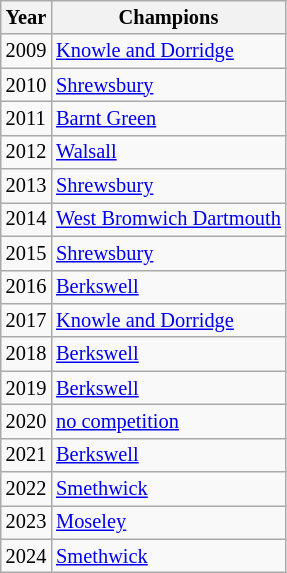<table class="wikitable" style="font-size:85%">
<tr>
<th>Year</th>
<th>Champions</th>
</tr>
<tr>
<td>2009</td>
<td><a href='#'>Knowle and Dorridge</a></td>
</tr>
<tr>
<td>2010</td>
<td><a href='#'>Shrewsbury</a></td>
</tr>
<tr>
<td>2011</td>
<td><a href='#'>Barnt Green</a></td>
</tr>
<tr>
<td>2012</td>
<td><a href='#'>Walsall</a></td>
</tr>
<tr>
<td>2013</td>
<td><a href='#'>Shrewsbury</a></td>
</tr>
<tr>
<td>2014</td>
<td><a href='#'>West Bromwich Dartmouth</a></td>
</tr>
<tr>
<td>2015</td>
<td><a href='#'>Shrewsbury</a></td>
</tr>
<tr>
<td>2016</td>
<td><a href='#'>Berkswell</a></td>
</tr>
<tr>
<td>2017</td>
<td><a href='#'>Knowle and Dorridge</a></td>
</tr>
<tr>
<td>2018</td>
<td><a href='#'>Berkswell</a></td>
</tr>
<tr>
<td>2019</td>
<td><a href='#'>Berkswell</a></td>
</tr>
<tr>
<td>2020</td>
<td><a href='#'>no competition</a></td>
</tr>
<tr>
<td>2021</td>
<td><a href='#'>Berkswell</a></td>
</tr>
<tr>
<td>2022</td>
<td><a href='#'>Smethwick</a></td>
</tr>
<tr>
<td>2023</td>
<td><a href='#'>Moseley</a></td>
</tr>
<tr>
<td>2024</td>
<td><a href='#'>Smethwick</a></td>
</tr>
</table>
